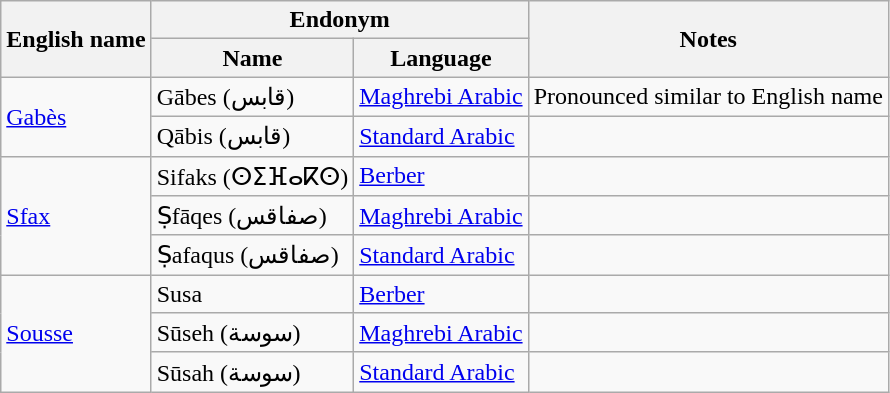<table class="wikitable sortable mw-collapsible">
<tr>
<th rowspan="2">English name</th>
<th colspan="2">Endonym</th>
<th rowspan="2">Notes</th>
</tr>
<tr>
<th>Name</th>
<th>Language</th>
</tr>
<tr>
<td rowspan="2"><a href='#'>Gabès</a></td>
<td>Gābes (قابس)</td>
<td><a href='#'>Maghrebi Arabic</a></td>
<td>Pronounced similar to English name</td>
</tr>
<tr>
<td>Qābis (قابس)</td>
<td><a href='#'>Standard Arabic</a></td>
<td></td>
</tr>
<tr>
<td rowspan="3"><a href='#'>Sfax</a></td>
<td>Sifaks (ⵙⵉⴼⴰⴽⵙ)</td>
<td><a href='#'>Berber</a></td>
<td></td>
</tr>
<tr>
<td>Ṣfāqes (صفاقس)</td>
<td><a href='#'>Maghrebi Arabic</a></td>
<td></td>
</tr>
<tr>
<td>Ṣafaqus (صفاقس)</td>
<td><a href='#'>Standard Arabic</a></td>
<td></td>
</tr>
<tr>
<td rowspan="3"><a href='#'>Sousse</a></td>
<td>Susa</td>
<td><a href='#'>Berber</a></td>
<td></td>
</tr>
<tr>
<td>Sūseh (سوسة)</td>
<td><a href='#'>Maghrebi Arabic</a></td>
<td></td>
</tr>
<tr>
<td>Sūsah (سوسة)</td>
<td><a href='#'>Standard Arabic</a></td>
<td></td>
</tr>
</table>
